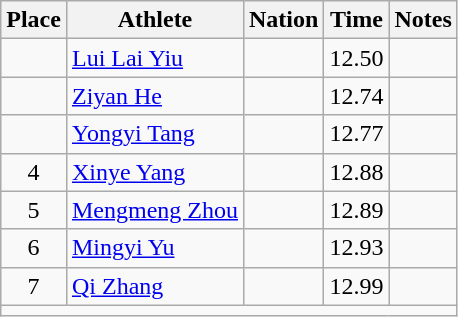<table class="wikitable mw-datatable sortable" style="text-align:center;">
<tr>
<th scope="col">Place</th>
<th scope="col">Athlete</th>
<th scope="col">Nation</th>
<th scope="col">Time</th>
<th scope="col">Notes</th>
</tr>
<tr>
<td></td>
<td align="left"><a href='#'>Lui Lai Yiu</a></td>
<td align="left"></td>
<td>12.50</td>
<td></td>
</tr>
<tr>
<td></td>
<td align="left"><a href='#'>Ziyan He</a></td>
<td align="left"></td>
<td>12.74</td>
<td></td>
</tr>
<tr>
<td></td>
<td align="left"><a href='#'>Yongyi Tang</a></td>
<td align="left"></td>
<td>12.77</td>
<td></td>
</tr>
<tr>
<td>4</td>
<td align="left"><a href='#'>Xinye Yang</a></td>
<td align="left"></td>
<td>12.88</td>
<td></td>
</tr>
<tr>
<td>5</td>
<td align="left"><a href='#'>Mengmeng Zhou</a></td>
<td align="left"></td>
<td>12.89</td>
<td></td>
</tr>
<tr>
<td>6</td>
<td align="left"><a href='#'>Mingyi Yu</a></td>
<td align="left"></td>
<td>12.93</td>
<td></td>
</tr>
<tr>
<td>7</td>
<td align="left"><a href='#'>Qi Zhang</a></td>
<td align="left"></td>
<td>12.99</td>
<td></td>
</tr>
<tr class="sortbottom">
<td colspan="5"></td>
</tr>
</table>
